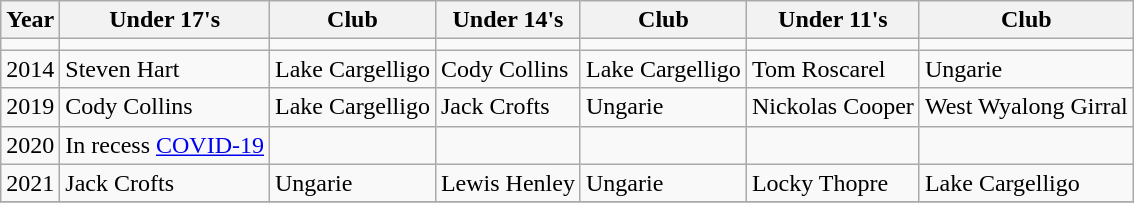<table class="wikitable sortable">
<tr>
<th>Year</th>
<th><span>Under 17's</span></th>
<th>Club</th>
<th><span>Under 14's</span></th>
<th>Club</th>
<th><span>Under 11's</span></th>
<th>Club</th>
</tr>
<tr>
<td></td>
<td></td>
<td></td>
<td></td>
<td></td>
<td></td>
<td></td>
</tr>
<tr>
<td>2014</td>
<td>Steven Hart</td>
<td>Lake Cargelligo</td>
<td>Cody Collins</td>
<td>Lake Cargelligo</td>
<td>Tom Roscarel</td>
<td>Ungarie</td>
</tr>
<tr>
<td>2019</td>
<td>Cody Collins</td>
<td>Lake Cargelligo</td>
<td>Jack Crofts</td>
<td>Ungarie</td>
<td>Nickolas Cooper</td>
<td>West Wyalong Girral</td>
</tr>
<tr>
<td>2020</td>
<td>In recess <a href='#'>COVID-19</a></td>
<td></td>
<td></td>
<td></td>
<td></td>
<td></td>
</tr>
<tr>
<td>2021</td>
<td>Jack Crofts</td>
<td>Ungarie</td>
<td>Lewis Henley</td>
<td>Ungarie</td>
<td>Locky Thopre</td>
<td>Lake Cargelligo</td>
</tr>
<tr>
</tr>
</table>
